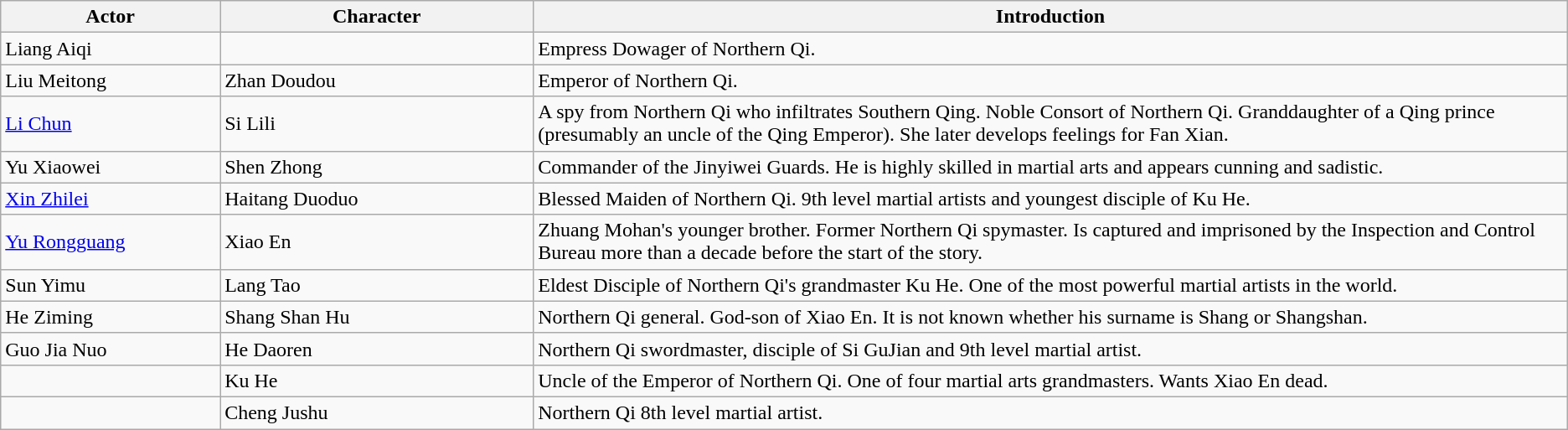<table class="wikitable">
<tr>
<th style="width:14%">Actor</th>
<th style="width:20%">Character</th>
<th>Introduction</th>
</tr>
<tr>
<td>Liang Aiqi</td>
<td></td>
<td>Empress Dowager of Northern Qi.</td>
</tr>
<tr>
<td>Liu Meitong</td>
<td>Zhan Doudou</td>
<td>Emperor of Northern Qi.</td>
</tr>
<tr>
<td><a href='#'>Li Chun</a></td>
<td>Si Lili</td>
<td>A spy from Northern Qi who infiltrates Southern Qing. Noble Consort of Northern Qi. Granddaughter of a Qing prince (presumably an uncle of the Qing Emperor). She later develops feelings for Fan Xian.</td>
</tr>
<tr>
<td>Yu Xiaowei</td>
<td>Shen Zhong</td>
<td>Commander of the Jinyiwei Guards. He is highly skilled in martial arts and appears cunning and sadistic.</td>
</tr>
<tr>
<td><a href='#'>Xin Zhilei</a></td>
<td>Haitang Duoduo</td>
<td>Blessed Maiden of Northern Qi. 9th level martial artists and youngest disciple of Ku He.</td>
</tr>
<tr>
<td><a href='#'>Yu Rongguang</a></td>
<td>Xiao En</td>
<td>Zhuang Mohan's younger brother. Former Northern Qi spymaster. Is captured and imprisoned by the Inspection and Control Bureau more than a decade before the start of the story.</td>
</tr>
<tr>
<td>Sun Yimu</td>
<td>Lang Tao</td>
<td>Eldest Disciple of Northern Qi's grandmaster Ku He. One of the most powerful martial artists in the world.</td>
</tr>
<tr>
<td>He Ziming</td>
<td>Shang Shan Hu</td>
<td>Northern Qi general. God-son of Xiao En. It is not known whether his surname is Shang or Shangshan.</td>
</tr>
<tr>
<td>Guo Jia Nuo</td>
<td>He Daoren</td>
<td>Northern Qi swordmaster, disciple of Si GuJian and 9th level martial artist.</td>
</tr>
<tr>
<td></td>
<td>Ku He</td>
<td>Uncle of the Emperor of Northern Qi. One of four martial arts grandmasters. Wants Xiao En dead.</td>
</tr>
<tr>
<td></td>
<td>Cheng Jushu</td>
<td>Northern Qi 8th level martial artist.</td>
</tr>
</table>
